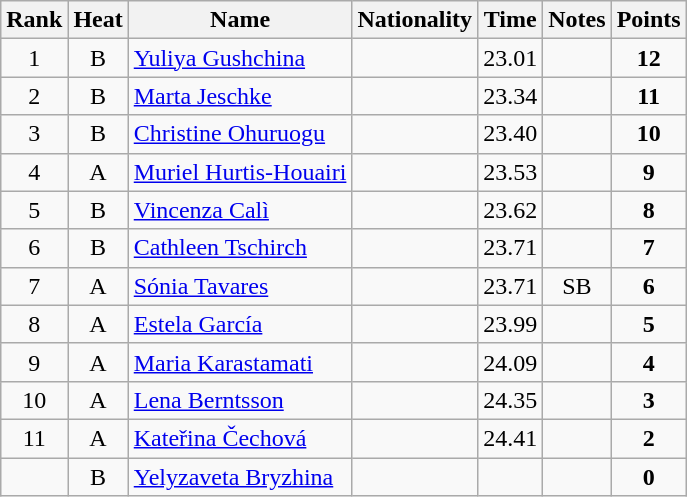<table class="wikitable sortable" style="text-align:center">
<tr>
<th>Rank</th>
<th>Heat</th>
<th>Name</th>
<th>Nationality</th>
<th>Time</th>
<th>Notes</th>
<th>Points</th>
</tr>
<tr>
<td>1</td>
<td>B</td>
<td align=left><a href='#'>Yuliya Gushchina</a></td>
<td align=left></td>
<td>23.01</td>
<td></td>
<td><strong>12</strong></td>
</tr>
<tr>
<td>2</td>
<td>B</td>
<td align=left><a href='#'>Marta Jeschke</a></td>
<td align=left></td>
<td>23.34</td>
<td></td>
<td><strong>11</strong></td>
</tr>
<tr>
<td>3</td>
<td>B</td>
<td align=left><a href='#'>Christine Ohuruogu</a></td>
<td align=left></td>
<td>23.40</td>
<td></td>
<td><strong>10</strong></td>
</tr>
<tr>
<td>4</td>
<td>A</td>
<td align=left><a href='#'>Muriel Hurtis-Houairi</a></td>
<td align=left></td>
<td>23.53</td>
<td></td>
<td><strong>9</strong></td>
</tr>
<tr>
<td>5</td>
<td>B</td>
<td align=left><a href='#'>Vincenza Calì</a></td>
<td align=left></td>
<td>23.62</td>
<td></td>
<td><strong>8</strong></td>
</tr>
<tr>
<td>6</td>
<td>B</td>
<td align=left><a href='#'>Cathleen Tschirch</a></td>
<td align=left></td>
<td>23.71</td>
<td></td>
<td><strong>7</strong></td>
</tr>
<tr>
<td>7</td>
<td>A</td>
<td align=left><a href='#'>Sónia Tavares</a></td>
<td align=left></td>
<td>23.71</td>
<td>SB</td>
<td><strong>6</strong></td>
</tr>
<tr>
<td>8</td>
<td>A</td>
<td align=left><a href='#'>Estela García</a></td>
<td align=left></td>
<td>23.99</td>
<td></td>
<td><strong>5</strong></td>
</tr>
<tr>
<td>9</td>
<td>A</td>
<td align=left><a href='#'>Maria Karastamati</a></td>
<td align=left></td>
<td>24.09</td>
<td></td>
<td><strong>4</strong></td>
</tr>
<tr>
<td>10</td>
<td>A</td>
<td align=left><a href='#'>Lena Berntsson</a></td>
<td align=left></td>
<td>24.35</td>
<td></td>
<td><strong>3</strong></td>
</tr>
<tr>
<td>11</td>
<td>A</td>
<td align=left><a href='#'>Kateřina Čechová</a></td>
<td align=left></td>
<td>24.41</td>
<td></td>
<td><strong>2</strong></td>
</tr>
<tr>
<td></td>
<td>B</td>
<td align=left><a href='#'>Yelyzaveta Bryzhina</a></td>
<td align=left></td>
<td></td>
<td></td>
<td><strong>0</strong></td>
</tr>
</table>
